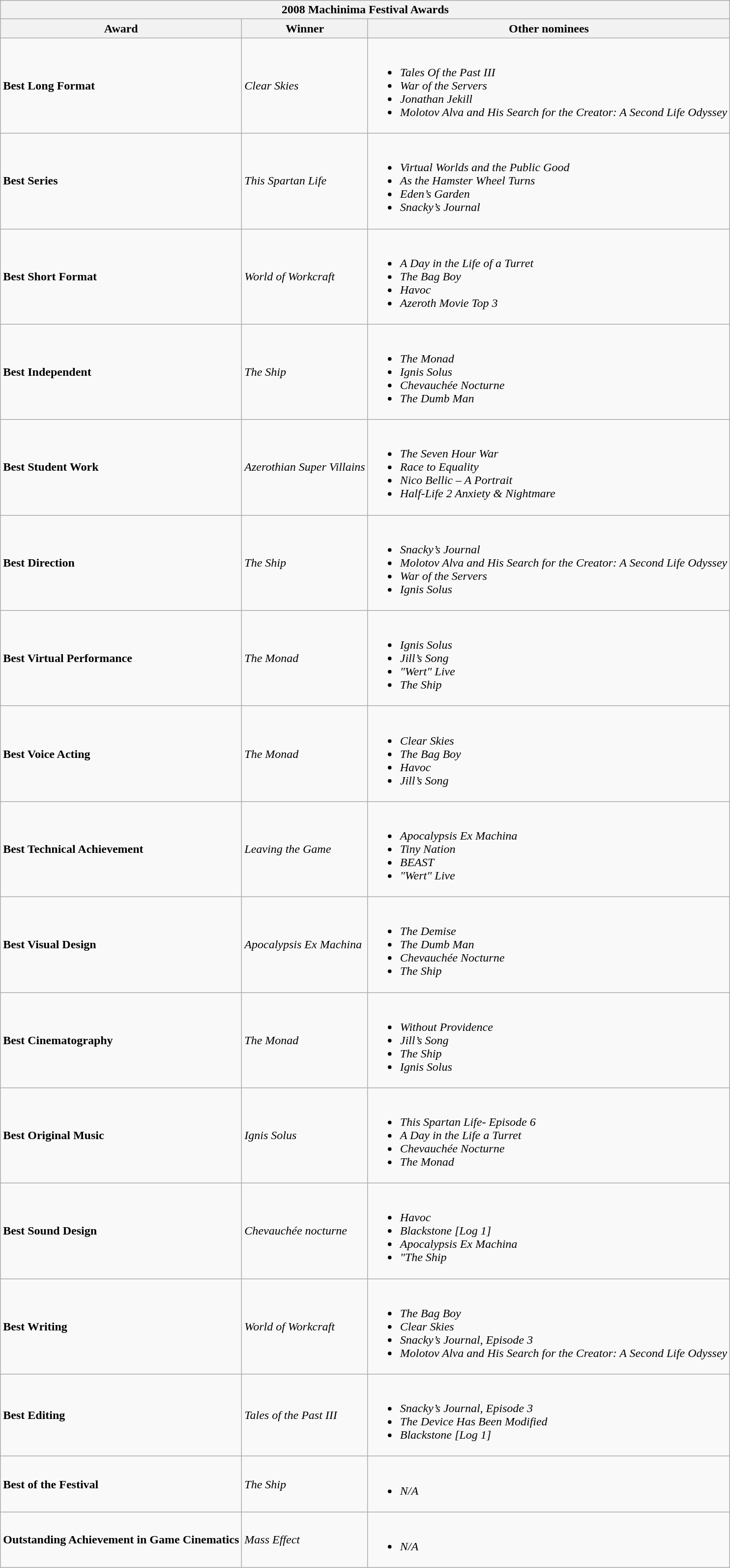<table class="wikitable">
<tr>
<th colspan="3">2008 Machinima Festival Awards</th>
</tr>
<tr>
<th>Award</th>
<th>Winner</th>
<th>Other nominees</th>
</tr>
<tr>
<td><strong>Best Long Format</strong></td>
<td><em>Clear Skies</em></td>
<td><br><ul><li><em>Tales Of the Past III</em></li><li><em>War of the Servers</em></li><li><em>Jonathan Jekill</em></li><li><em>Molotov Alva and His Search for the Creator: A Second Life Odyssey</em></li></ul></td>
</tr>
<tr>
<td><strong>Best Series</strong></td>
<td><em>This Spartan Life</em></td>
<td><br><ul><li><em>Virtual Worlds and the Public Good</em></li><li><em>As the Hamster Wheel Turns</em></li><li><em>Eden’s Garden</em></li><li><em>Snacky’s Journal</em></li></ul></td>
</tr>
<tr>
<td><strong>Best Short Format</strong></td>
<td><em>World of Workcraft</em></td>
<td><br><ul><li><em>A Day in the Life of a Turret</em></li><li><em>The Bag Boy</em></li><li><em>Havoc</em></li><li><em>Azeroth Movie Top 3</em></li></ul></td>
</tr>
<tr>
<td><strong>Best Independent</strong></td>
<td><em>The Ship</em></td>
<td><br><ul><li><em>The Monad</em></li><li><em>Ignis Solus</em></li><li><em>Chevauchée Nocturne</em></li><li><em>The Dumb Man</em></li></ul></td>
</tr>
<tr>
<td><strong>Best Student Work</strong></td>
<td><em>Azerothian Super Villains</em></td>
<td><br><ul><li><em>The Seven Hour War</em></li><li><em>Race to Equality</em></li><li><em>Nico Bellic – A Portrait</em></li><li><em>Half-Life 2 Anxiety & Nightmare</em></li></ul></td>
</tr>
<tr>
<td><strong>Best Direction</strong></td>
<td><em>The Ship</em></td>
<td><br><ul><li><em>Snacky’s Journal</em></li><li><em>Molotov Alva and His Search for the Creator: A Second Life Odyssey</em></li><li><em>War of the Servers</em></li><li><em>Ignis Solus</em></li></ul></td>
</tr>
<tr>
<td><strong>Best Virtual Performance</strong></td>
<td><em>The Monad</em></td>
<td><br><ul><li><em>Ignis Solus</em></li><li><em>Jill’s Song</em></li><li><em>"Wert" Live</em></li><li><em>The Ship</em></li></ul></td>
</tr>
<tr>
<td><strong>Best Voice Acting</strong></td>
<td><em>The Monad</em></td>
<td><br><ul><li><em>Clear Skies</em></li><li><em>The Bag Boy</em></li><li><em>Havoc</em></li><li><em>Jill’s Song</em></li></ul></td>
</tr>
<tr>
<td><strong>Best Technical Achievement</strong></td>
<td><em>Leaving the Game</em></td>
<td><br><ul><li><em>Apocalypsis Ex Machina</em></li><li><em>Tiny Nation</em></li><li><em>BEAST</em></li><li><em>"Wert" Live</em></li></ul></td>
</tr>
<tr>
<td><strong>Best Visual Design</strong></td>
<td><em>Apocalypsis Ex Machina</em></td>
<td><br><ul><li><em>The Demise</em></li><li><em>The Dumb Man</em></li><li><em>Chevauchée Nocturne</em></li><li><em>The Ship</em></li></ul></td>
</tr>
<tr>
<td><strong>Best Cinematography</strong></td>
<td><em>The Monad</em></td>
<td><br><ul><li><em>Without Providence</em></li><li><em>Jill’s Song</em></li><li><em>The Ship</em></li><li><em>Ignis Solus</em></li></ul></td>
</tr>
<tr>
<td><strong>Best Original Music</strong></td>
<td><em>Ignis Solus</em></td>
<td><br><ul><li><em>This Spartan Life- Episode 6</em></li><li><em>A Day in the Life a Turret</em></li><li><em>Chevauchée Nocturne</em></li><li><em>The Monad</em></li></ul></td>
</tr>
<tr>
<td><strong>Best Sound Design</strong></td>
<td><em>Chevauchée nocturne</em></td>
<td><br><ul><li><em>Havoc</em></li><li><em>Blackstone [Log 1]</em></li><li><em>Apocalypsis Ex Machina</em></li><li><em>"The Ship</em></li></ul></td>
</tr>
<tr>
<td><strong>Best Writing</strong></td>
<td><em>World of Workcraft</em></td>
<td><br><ul><li><em>The Bag Boy</em></li><li><em>Clear Skies</em></li><li><em>Snacky’s Journal, Episode 3</em></li><li><em>Molotov Alva and His Search for the Creator: A Second Life Odyssey</em></li></ul></td>
</tr>
<tr>
<td><strong>Best Editing</strong></td>
<td><em>Tales of the Past III</em></td>
<td><br><ul><li><em>Snacky’s Journal, Episode 3</em></li><li><em>The Device Has Been Modified</em></li><li><em>Blackstone [Log 1]</em></li></ul></td>
</tr>
<tr>
<td><strong>Best of the Festival</strong></td>
<td><em>The Ship</em></td>
<td><br><ul><li><em>N/A</em></li></ul></td>
</tr>
<tr>
<td><strong>Outstanding Achievement in Game Cinematics</strong></td>
<td><em>Mass Effect</em></td>
<td><br><ul><li><em>N/A</em></li></ul></td>
</tr>
</table>
